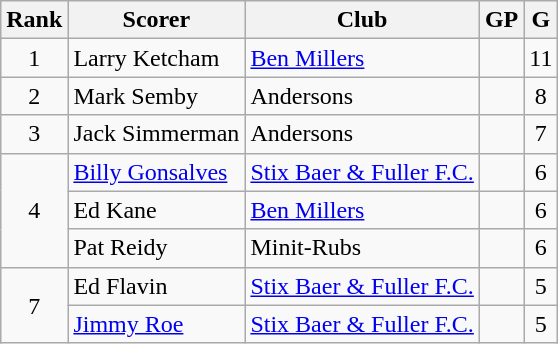<table class="wikitable">
<tr>
<th>Rank</th>
<th>Scorer</th>
<th>Club</th>
<th>GP</th>
<th>G</th>
</tr>
<tr>
<td align=center>1</td>
<td>Larry Ketcham</td>
<td><a href='#'>Ben Millers</a></td>
<td align=center></td>
<td align=center>11</td>
</tr>
<tr>
<td align=center>2</td>
<td>Mark Semby</td>
<td>Andersons</td>
<td align=center></td>
<td align=center>8</td>
</tr>
<tr>
<td align=center>3</td>
<td>Jack Simmerman</td>
<td>Andersons</td>
<td align=center></td>
<td align=center>7</td>
</tr>
<tr>
<td rowspan=3 align=center>4</td>
<td><a href='#'>Billy Gonsalves</a></td>
<td><a href='#'>Stix Baer & Fuller F.C.</a></td>
<td align=center></td>
<td align=center>6</td>
</tr>
<tr>
<td>Ed Kane</td>
<td><a href='#'>Ben Millers</a></td>
<td align=center></td>
<td align=center>6</td>
</tr>
<tr>
<td>Pat Reidy</td>
<td>Minit-Rubs</td>
<td align=center></td>
<td align=center>6</td>
</tr>
<tr>
<td rowspan=2 align=center>7</td>
<td>Ed Flavin</td>
<td><a href='#'>Stix Baer & Fuller F.C.</a></td>
<td align=center></td>
<td align=center>5</td>
</tr>
<tr>
<td><a href='#'>Jimmy Roe</a></td>
<td><a href='#'>Stix Baer & Fuller F.C.</a></td>
<td align=center></td>
<td align=center>5</td>
</tr>
</table>
